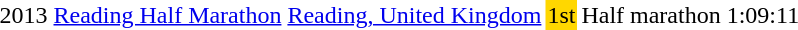<table>
<tr>
<td>2013</td>
<td><a href='#'>Reading Half Marathon</a></td>
<td><a href='#'>Reading, United Kingdom</a></td>
<td bgcolor="gold">1st</td>
<td>Half marathon</td>
<td>1:09:11</td>
</tr>
</table>
